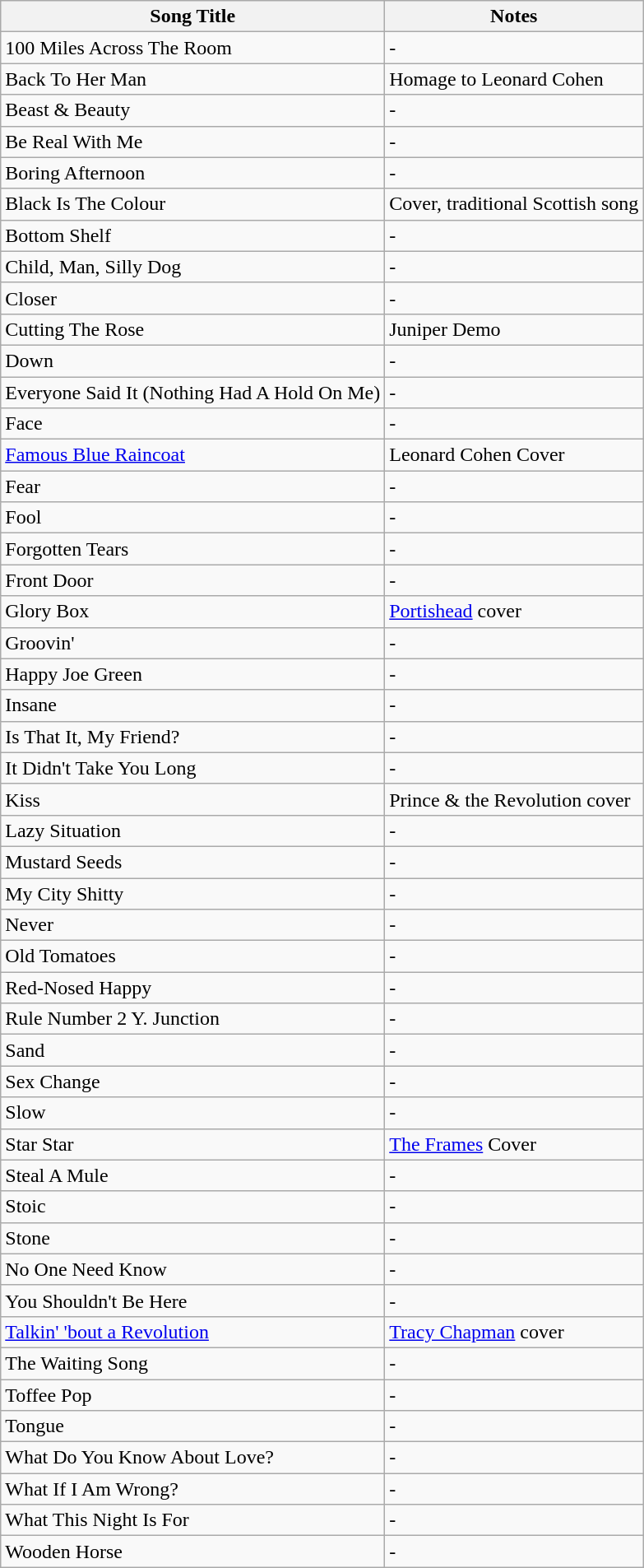<table class="wikitable sortable">
<tr>
<th>Song Title</th>
<th>Notes</th>
</tr>
<tr>
<td>100 Miles Across The Room</td>
<td>-</td>
</tr>
<tr>
<td>Back To Her Man</td>
<td>Homage to Leonard Cohen</td>
</tr>
<tr>
<td>Beast & Beauty</td>
<td>-</td>
</tr>
<tr>
<td>Be Real With Me</td>
<td>-</td>
</tr>
<tr>
<td>Boring Afternoon</td>
<td>-</td>
</tr>
<tr>
<td>Black Is The Colour</td>
<td>Cover, traditional Scottish song</td>
</tr>
<tr>
<td>Bottom Shelf</td>
<td>-</td>
</tr>
<tr>
<td>Child, Man, Silly Dog</td>
<td>-</td>
</tr>
<tr>
<td>Closer</td>
<td>-</td>
</tr>
<tr>
<td>Cutting The Rose</td>
<td>Juniper Demo</td>
</tr>
<tr>
<td>Down</td>
<td>-</td>
</tr>
<tr>
<td>Everyone Said It (Nothing Had A Hold On Me)</td>
<td>-</td>
</tr>
<tr>
<td>Face</td>
<td>-</td>
</tr>
<tr>
<td><a href='#'>Famous Blue Raincoat</a></td>
<td>Leonard Cohen Cover</td>
</tr>
<tr>
<td>Fear</td>
<td>-</td>
</tr>
<tr>
<td>Fool</td>
<td>-</td>
</tr>
<tr>
<td>Forgotten Tears</td>
<td>-</td>
</tr>
<tr>
<td>Front Door</td>
<td>-</td>
</tr>
<tr>
<td>Glory Box</td>
<td><a href='#'>Portishead</a> cover</td>
</tr>
<tr>
<td>Groovin'</td>
<td>-</td>
</tr>
<tr>
<td>Happy Joe Green</td>
<td>-</td>
</tr>
<tr>
<td>Insane</td>
<td>-</td>
</tr>
<tr>
<td>Is That It, My Friend?</td>
<td>-</td>
</tr>
<tr>
<td>It Didn't Take You Long</td>
<td>-</td>
</tr>
<tr>
<td>Kiss</td>
<td>Prince & the Revolution cover</td>
</tr>
<tr>
<td>Lazy Situation</td>
<td>-</td>
</tr>
<tr>
<td>Mustard Seeds</td>
<td>-</td>
</tr>
<tr>
<td>My City Shitty</td>
<td>-</td>
</tr>
<tr>
<td>Never</td>
<td>-</td>
</tr>
<tr>
<td>Old Tomatoes</td>
<td>-</td>
</tr>
<tr>
<td>Red-Nosed Happy</td>
<td>-</td>
</tr>
<tr>
<td>Rule Number 2 Y. Junction</td>
<td>-</td>
</tr>
<tr>
<td>Sand</td>
<td>-</td>
</tr>
<tr>
<td>Sex Change</td>
<td>-</td>
</tr>
<tr>
<td>Slow</td>
<td>-</td>
</tr>
<tr>
<td>Star Star</td>
<td><a href='#'>The Frames</a> Cover</td>
</tr>
<tr>
<td>Steal A Mule</td>
<td>-</td>
</tr>
<tr>
<td>Stoic</td>
<td>-</td>
</tr>
<tr>
<td>Stone</td>
<td>-</td>
</tr>
<tr>
<td>No One Need Know</td>
<td>-</td>
</tr>
<tr>
<td>You Shouldn't Be Here</td>
<td>-</td>
</tr>
<tr>
<td><a href='#'>Talkin' 'bout a Revolution</a></td>
<td><a href='#'>Tracy Chapman</a> cover</td>
</tr>
<tr>
<td>The Waiting Song</td>
<td>-</td>
</tr>
<tr>
<td>Toffee Pop</td>
<td>-</td>
</tr>
<tr>
<td>Tongue</td>
<td>-</td>
</tr>
<tr>
<td>What Do You Know About Love?</td>
<td>-</td>
</tr>
<tr>
<td>What If I Am Wrong?</td>
<td>-</td>
</tr>
<tr>
<td>What This Night Is For</td>
<td>-</td>
</tr>
<tr>
<td>Wooden Horse</td>
<td>-</td>
</tr>
</table>
